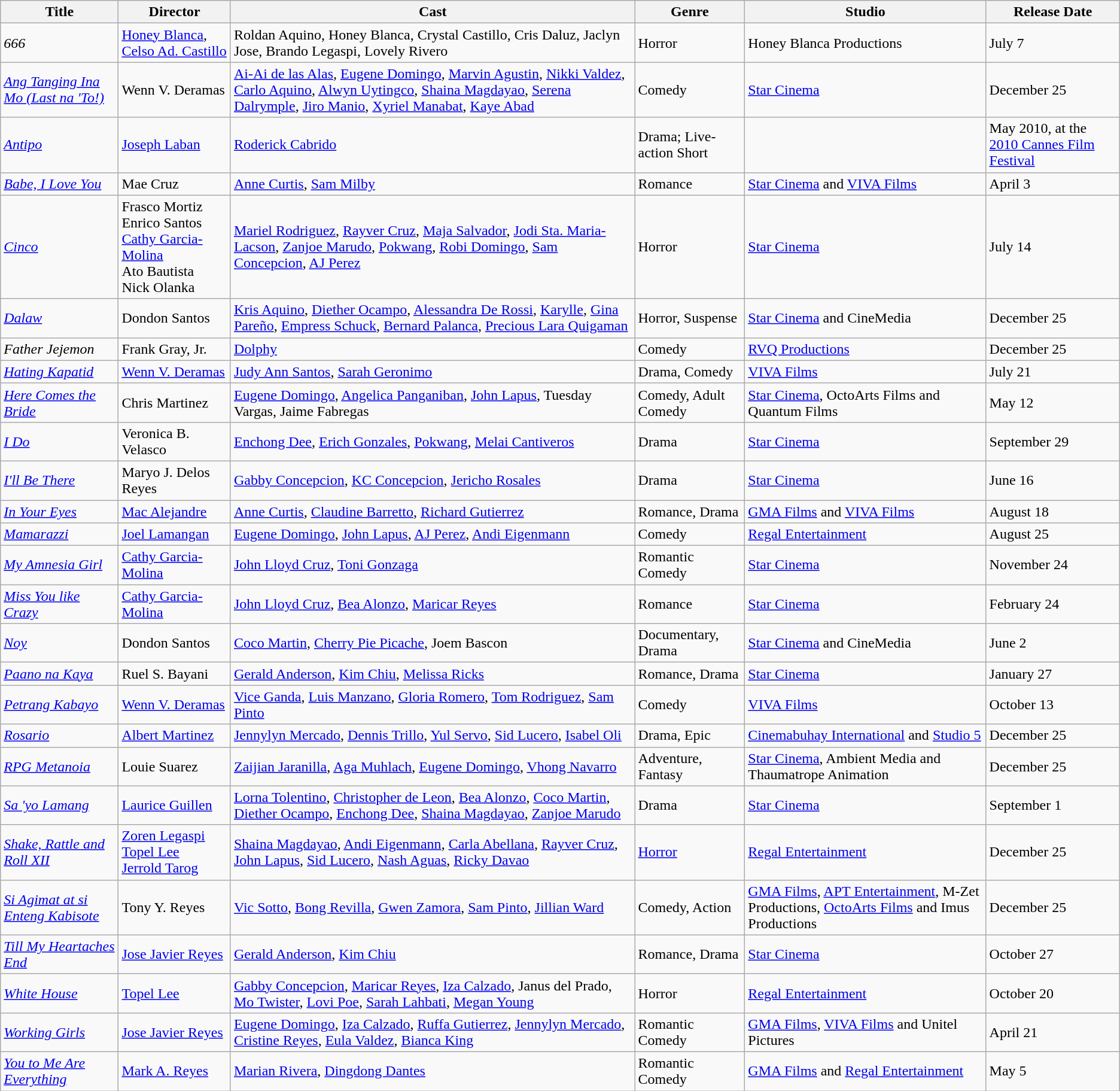<table class="wikitable">
<tr>
<th>Title</th>
<th>Director</th>
<th>Cast</th>
<th>Genre</th>
<th>Studio</th>
<th>Release Date</th>
</tr>
<tr>
<td><em>666</em></td>
<td><a href='#'>Honey Blanca</a>, <a href='#'>Celso Ad. Castillo</a></td>
<td>Roldan Aquino, Honey Blanca, Crystal Castillo, Cris Daluz, Jaclyn Jose, Brando Legaspi, Lovely Rivero</td>
<td>Horror</td>
<td>Honey Blanca Productions</td>
<td>July 7</td>
</tr>
<tr>
<td><em><a href='#'>Ang Tanging Ina Mo (Last na 'To!)</a></em></td>
<td>Wenn V. Deramas</td>
<td><a href='#'>Ai-Ai de las Alas</a>, <a href='#'>Eugene Domingo</a>, <a href='#'>Marvin Agustin</a>, <a href='#'>Nikki Valdez</a>, <a href='#'>Carlo Aquino</a>, <a href='#'>Alwyn Uytingco</a>, <a href='#'>Shaina Magdayao</a>, <a href='#'>Serena Dalrymple</a>, <a href='#'>Jiro Manio</a>, <a href='#'>Xyriel Manabat</a>, <a href='#'>Kaye Abad</a></td>
<td>Comedy</td>
<td><a href='#'>Star Cinema</a></td>
<td>December 25</td>
</tr>
<tr>
<td><em><a href='#'>Antipo</a></em></td>
<td><a href='#'>Joseph Laban</a></td>
<td><a href='#'>Roderick Cabrido</a></td>
<td>Drama; Live-action Short</td>
<td></td>
<td>May 2010, at the <a href='#'>2010 Cannes Film Festival</a></td>
</tr>
<tr>
<td><em><a href='#'>Babe, I Love You</a></em></td>
<td>Mae Cruz</td>
<td><a href='#'>Anne Curtis</a>, <a href='#'>Sam Milby</a></td>
<td>Romance</td>
<td><a href='#'>Star Cinema</a> and <a href='#'>VIVA Films</a></td>
<td>April 3</td>
</tr>
<tr>
<td><em><a href='#'>Cinco</a></em></td>
<td>Frasco Mortiz<br>Enrico Santos<br><a href='#'>Cathy Garcia-Molina</a><br>Ato Bautista<br>Nick Olanka</td>
<td><a href='#'>Mariel Rodriguez</a>, <a href='#'>Rayver Cruz</a>, <a href='#'>Maja Salvador</a>, <a href='#'>Jodi Sta. Maria-Lacson</a>, <a href='#'>Zanjoe Marudo</a>, <a href='#'>Pokwang</a>, <a href='#'>Robi Domingo</a>, <a href='#'>Sam Concepcion</a>, <a href='#'>AJ Perez</a></td>
<td>Horror</td>
<td><a href='#'>Star Cinema</a></td>
<td>July 14</td>
</tr>
<tr>
<td><em><a href='#'>Dalaw</a></em></td>
<td>Dondon Santos</td>
<td><a href='#'>Kris Aquino</a>, <a href='#'>Diether Ocampo</a>, <a href='#'>Alessandra De Rossi</a>, <a href='#'>Karylle</a>, <a href='#'>Gina Pareño</a>, <a href='#'>Empress Schuck</a>, <a href='#'>Bernard Palanca</a>, <a href='#'>Precious Lara Quigaman</a></td>
<td>Horror, Suspense</td>
<td><a href='#'>Star Cinema</a> and CineMedia</td>
<td>December 25</td>
</tr>
<tr>
<td><em>Father Jejemon</em></td>
<td>Frank Gray, Jr.</td>
<td><a href='#'>Dolphy</a></td>
<td>Comedy</td>
<td><a href='#'>RVQ Productions</a></td>
<td>December 25</td>
</tr>
<tr>
<td><em><a href='#'>Hating Kapatid</a></em></td>
<td><a href='#'>Wenn V. Deramas</a></td>
<td><a href='#'>Judy Ann Santos</a>, <a href='#'>Sarah Geronimo</a></td>
<td>Drama, Comedy</td>
<td><a href='#'>VIVA Films</a></td>
<td>July 21</td>
</tr>
<tr>
<td><em><a href='#'>Here Comes the Bride</a></em></td>
<td>Chris Martinez</td>
<td><a href='#'>Eugene Domingo</a>, <a href='#'>Angelica Panganiban</a>, <a href='#'>John Lapus</a>, Tuesday Vargas, Jaime Fabregas</td>
<td>Comedy, Adult Comedy</td>
<td><a href='#'>Star Cinema</a>, OctoArts Films and Quantum Films</td>
<td>May 12</td>
</tr>
<tr>
<td><em><a href='#'>I Do</a></em></td>
<td>Veronica B. Velasco</td>
<td><a href='#'>Enchong Dee</a>, <a href='#'>Erich Gonzales</a>, <a href='#'>Pokwang</a>, <a href='#'>Melai Cantiveros</a></td>
<td>Drama</td>
<td><a href='#'>Star Cinema</a></td>
<td>September 29</td>
</tr>
<tr>
<td><em><a href='#'>I'll Be There</a></em></td>
<td>Maryo J. Delos Reyes</td>
<td><a href='#'>Gabby Concepcion</a>, <a href='#'>KC Concepcion</a>, <a href='#'>Jericho Rosales</a></td>
<td>Drama</td>
<td><a href='#'>Star Cinema</a></td>
<td>June 16</td>
</tr>
<tr>
<td><em><a href='#'>In Your Eyes</a></em></td>
<td><a href='#'>Mac Alejandre</a></td>
<td><a href='#'>Anne Curtis</a>, <a href='#'>Claudine Barretto</a>, <a href='#'>Richard Gutierrez</a></td>
<td>Romance, Drama</td>
<td><a href='#'>GMA Films</a> and <a href='#'>VIVA Films</a></td>
<td>August 18</td>
</tr>
<tr>
<td><em><a href='#'>Mamarazzi</a></em></td>
<td><a href='#'>Joel Lamangan</a></td>
<td><a href='#'>Eugene Domingo</a>, <a href='#'>John Lapus</a>, <a href='#'>AJ Perez</a>, <a href='#'>Andi Eigenmann</a></td>
<td>Comedy</td>
<td><a href='#'>Regal Entertainment</a></td>
<td>August 25</td>
</tr>
<tr>
<td><em><a href='#'>My Amnesia Girl</a></em></td>
<td><a href='#'>Cathy Garcia-Molina</a></td>
<td><a href='#'>John Lloyd Cruz</a>, <a href='#'>Toni Gonzaga</a></td>
<td>Romantic Comedy</td>
<td><a href='#'>Star Cinema</a></td>
<td>November 24</td>
</tr>
<tr>
<td><em><a href='#'>Miss You like Crazy</a></em></td>
<td><a href='#'>Cathy Garcia-Molina</a></td>
<td><a href='#'>John Lloyd Cruz</a>, <a href='#'>Bea Alonzo</a>, <a href='#'>Maricar Reyes</a></td>
<td>Romance</td>
<td><a href='#'>Star Cinema</a></td>
<td>February 24</td>
</tr>
<tr>
<td><em><a href='#'>Noy</a></em></td>
<td>Dondon Santos</td>
<td><a href='#'>Coco Martin</a>, <a href='#'>Cherry Pie Picache</a>, Joem Bascon</td>
<td>Documentary, Drama</td>
<td><a href='#'>Star Cinema</a> and CineMedia</td>
<td>June 2</td>
</tr>
<tr>
<td><em><a href='#'>Paano na Kaya</a></em></td>
<td>Ruel S. Bayani</td>
<td><a href='#'>Gerald Anderson</a>, <a href='#'>Kim Chiu</a>, <a href='#'>Melissa Ricks</a></td>
<td>Romance, Drama</td>
<td><a href='#'>Star Cinema</a></td>
<td>January 27</td>
</tr>
<tr>
<td><em><a href='#'>Petrang Kabayo</a></em></td>
<td><a href='#'>Wenn V. Deramas</a></td>
<td><a href='#'>Vice Ganda</a>, <a href='#'>Luis Manzano</a>, <a href='#'>Gloria Romero</a>, <a href='#'>Tom Rodriguez</a>, <a href='#'>Sam Pinto</a></td>
<td>Comedy</td>
<td><a href='#'>VIVA Films</a></td>
<td>October 13</td>
</tr>
<tr>
<td><em><a href='#'>Rosario</a></em></td>
<td><a href='#'>Albert Martinez</a></td>
<td><a href='#'>Jennylyn Mercado</a>, <a href='#'>Dennis Trillo</a>, <a href='#'>Yul Servo</a>, <a href='#'>Sid Lucero</a>, <a href='#'>Isabel Oli</a></td>
<td>Drama, Epic</td>
<td><a href='#'>Cinemabuhay International</a> and <a href='#'>Studio 5</a></td>
<td>December 25</td>
</tr>
<tr>
<td><em><a href='#'>RPG Metanoia</a></em></td>
<td>Louie Suarez</td>
<td><a href='#'>Zaijian Jaranilla</a>, <a href='#'>Aga Muhlach</a>, <a href='#'>Eugene Domingo</a>, <a href='#'>Vhong Navarro</a></td>
<td>Adventure, Fantasy</td>
<td><a href='#'>Star Cinema</a>, Ambient Media and Thaumatrope Animation</td>
<td>December 25</td>
</tr>
<tr>
<td><em><a href='#'>Sa 'yo Lamang</a></em></td>
<td><a href='#'>Laurice Guillen</a></td>
<td><a href='#'>Lorna Tolentino</a>, <a href='#'>Christopher de Leon</a>, <a href='#'>Bea Alonzo</a>, <a href='#'>Coco Martin</a>, <a href='#'>Diether Ocampo</a>, <a href='#'>Enchong Dee</a>, <a href='#'>Shaina Magdayao</a>, <a href='#'>Zanjoe Marudo</a></td>
<td>Drama</td>
<td><a href='#'>Star Cinema</a></td>
<td>September 1</td>
</tr>
<tr>
<td><em><a href='#'>Shake, Rattle and Roll XII</a></em></td>
<td><a href='#'>Zoren Legaspi</a><br><a href='#'>Topel Lee</a><br><a href='#'>Jerrold Tarog</a></td>
<td><a href='#'>Shaina Magdayao</a>, <a href='#'>Andi Eigenmann</a>, <a href='#'>Carla Abellana</a>, <a href='#'>Rayver Cruz</a>, <a href='#'>John Lapus</a>, <a href='#'>Sid Lucero</a>, <a href='#'>Nash Aguas</a>, <a href='#'>Ricky Davao</a></td>
<td><a href='#'>Horror</a></td>
<td><a href='#'>Regal Entertainment</a></td>
<td>December 25</td>
</tr>
<tr>
<td><em><a href='#'>Si Agimat at si Enteng Kabisote</a></em></td>
<td>Tony Y. Reyes</td>
<td><a href='#'>Vic Sotto</a>, <a href='#'>Bong Revilla</a>, <a href='#'>Gwen Zamora</a>, <a href='#'>Sam Pinto</a>, <a href='#'>Jillian Ward</a></td>
<td>Comedy, Action</td>
<td><a href='#'>GMA Films</a>, <a href='#'>APT Entertainment</a>, M-Zet Productions, <a href='#'>OctoArts Films</a> and Imus Productions</td>
<td>December 25</td>
</tr>
<tr>
<td><em><a href='#'>Till My Heartaches End</a></em></td>
<td><a href='#'>Jose Javier Reyes</a></td>
<td><a href='#'>Gerald Anderson</a>, <a href='#'>Kim Chiu</a></td>
<td>Romance, Drama</td>
<td><a href='#'>Star Cinema</a></td>
<td>October 27</td>
</tr>
<tr>
<td><em><a href='#'>White House</a></em></td>
<td><a href='#'>Topel Lee</a></td>
<td><a href='#'>Gabby Concepcion</a>, <a href='#'>Maricar Reyes</a>, <a href='#'>Iza Calzado</a>, Janus del Prado, <a href='#'>Mo Twister</a>, <a href='#'>Lovi Poe</a>, <a href='#'>Sarah Lahbati</a>, <a href='#'>Megan Young</a></td>
<td>Horror</td>
<td><a href='#'>Regal Entertainment</a></td>
<td>October 20</td>
</tr>
<tr>
<td><em><a href='#'>Working Girls</a></em></td>
<td><a href='#'>Jose Javier Reyes</a></td>
<td><a href='#'>Eugene Domingo</a>, <a href='#'>Iza Calzado</a>, <a href='#'>Ruffa Gutierrez</a>, <a href='#'>Jennylyn Mercado</a>, <a href='#'>Cristine Reyes</a>, <a href='#'>Eula Valdez</a>, <a href='#'>Bianca King</a></td>
<td>Romantic Comedy</td>
<td><a href='#'>GMA Films</a>, <a href='#'>VIVA Films</a> and Unitel Pictures</td>
<td>April 21</td>
</tr>
<tr>
<td><em><a href='#'>You to Me Are Everything</a></em></td>
<td><a href='#'>Mark A. Reyes</a></td>
<td><a href='#'>Marian Rivera</a>, <a href='#'>Dingdong Dantes</a></td>
<td>Romantic Comedy</td>
<td><a href='#'>GMA Films</a> and <a href='#'>Regal Entertainment</a></td>
<td>May 5</td>
</tr>
</table>
